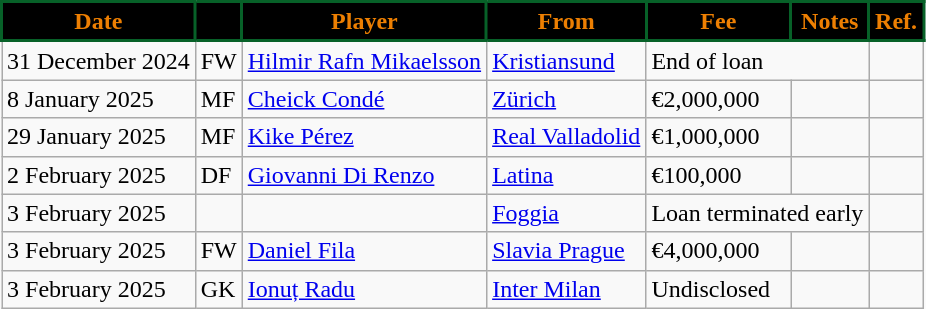<table class="wikitable plainrowheaders">
<tr>
<th style="background:black;color:#ed7f02;border:2px solid #076128">Date</th>
<th style="background:black;color:#ed7f02;border:2px solid #076128"></th>
<th style="background:black;color:#ed7f02;border:2px solid #076128">Player</th>
<th style="background:black;color:#ed7f02;border:2px solid #076128">From</th>
<th style="background:black;color:#ed7f02;border:2px solid #076128">Fee</th>
<th style="background:black;color:#ed7f02;border:2px solid #076128">Notes</th>
<th style="background:black;color:#ed7f02;border:2px solid #076128">Ref.</th>
</tr>
<tr>
<td>31 December 2024</td>
<td>FW</td>
<td> <a href='#'>Hilmir Rafn Mikaelsson</a></td>
<td> <a href='#'>Kristiansund</a></td>
<td colspan="2">End of loan</td>
<td></td>
</tr>
<tr>
<td>8 January 2025</td>
<td>MF</td>
<td> <a href='#'>Cheick Condé</a></td>
<td> <a href='#'>Zürich</a></td>
<td>€2,000,000</td>
<td></td>
<td></td>
</tr>
<tr>
<td>29 January 2025</td>
<td>MF</td>
<td> <a href='#'>Kike Pérez</a></td>
<td> <a href='#'>Real Valladolid</a></td>
<td>€1,000,000</td>
<td></td>
<td></td>
</tr>
<tr>
<td>2 February 2025</td>
<td>DF</td>
<td> <a href='#'>Giovanni Di Renzo</a></td>
<td> <a href='#'>Latina</a></td>
<td>€100,000</td>
<td></td>
<td></td>
</tr>
<tr>
<td>3 February 2025</td>
<td></td>
<td></td>
<td> <a href='#'>Foggia</a></td>
<td colspan="2">Loan terminated early</td>
<td></td>
</tr>
<tr>
<td>3 February 2025</td>
<td>FW</td>
<td> <a href='#'>Daniel Fila</a></td>
<td> <a href='#'>Slavia Prague</a></td>
<td>€4,000,000</td>
<td></td>
<td></td>
</tr>
<tr>
<td>3 February 2025</td>
<td>GK</td>
<td> <a href='#'>Ionuț Radu</a></td>
<td> <a href='#'>Inter Milan</a></td>
<td>Undisclosed</td>
<td></td>
<td></td>
</tr>
</table>
